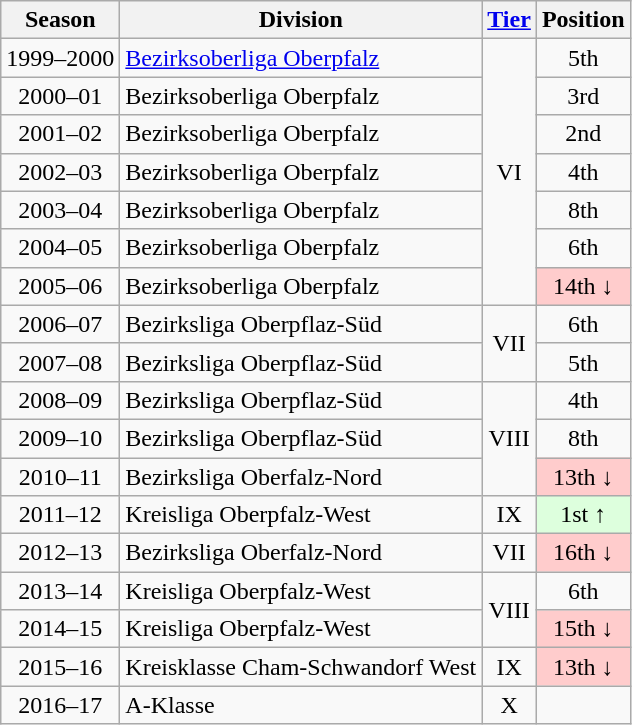<table class="wikitable">
<tr>
<th>Season</th>
<th>Division</th>
<th><a href='#'>Tier</a></th>
<th>Position</th>
</tr>
<tr align="center">
<td>1999–2000</td>
<td align="left"><a href='#'>Bezirksoberliga Oberpfalz</a></td>
<td rowspan=7>VI</td>
<td>5th</td>
</tr>
<tr align="center">
<td>2000–01</td>
<td align="left">Bezirksoberliga Oberpfalz</td>
<td>3rd</td>
</tr>
<tr align="center">
<td>2001–02</td>
<td align="left">Bezirksoberliga Oberpfalz</td>
<td>2nd</td>
</tr>
<tr align="center">
<td>2002–03</td>
<td align="left">Bezirksoberliga Oberpfalz</td>
<td>4th</td>
</tr>
<tr align="center">
<td>2003–04</td>
<td align="left">Bezirksoberliga Oberpfalz</td>
<td>8th</td>
</tr>
<tr align="center">
<td>2004–05</td>
<td align="left">Bezirksoberliga Oberpfalz</td>
<td>6th</td>
</tr>
<tr align="center">
<td>2005–06</td>
<td align="left">Bezirksoberliga Oberpfalz</td>
<td bgcolor="#ffcccc">14th ↓</td>
</tr>
<tr align="center">
<td>2006–07</td>
<td align="left">Bezirksliga Oberpflaz-Süd</td>
<td rowspan=2>VII</td>
<td>6th</td>
</tr>
<tr align="center">
<td>2007–08</td>
<td align="left">Bezirksliga Oberpflaz-Süd</td>
<td>5th</td>
</tr>
<tr align="center">
<td>2008–09</td>
<td align="left">Bezirksliga Oberpflaz-Süd</td>
<td rowspan=3>VIII</td>
<td>4th</td>
</tr>
<tr align="center">
<td>2009–10</td>
<td align="left">Bezirksliga Oberpflaz-Süd</td>
<td>8th</td>
</tr>
<tr align="center">
<td>2010–11</td>
<td align="left">Bezirksliga Oberfalz-Nord</td>
<td bgcolor="#ffcccc">13th ↓</td>
</tr>
<tr align="center">
<td>2011–12</td>
<td align="left">Kreisliga Oberpfalz-West</td>
<td>IX</td>
<td bgcolor="#ddffdd">1st ↑</td>
</tr>
<tr align="center">
<td>2012–13</td>
<td align="left">Bezirksliga Oberfalz-Nord</td>
<td>VII</td>
<td bgcolor="#ffcccc">16th ↓</td>
</tr>
<tr align="center">
<td>2013–14</td>
<td align="left">Kreisliga Oberpfalz-West</td>
<td rowspan=2>VIII</td>
<td>6th</td>
</tr>
<tr align="center">
<td>2014–15</td>
<td align="left">Kreisliga Oberpfalz-West</td>
<td bgcolor="#ffcccc">15th ↓</td>
</tr>
<tr align="center">
<td>2015–16</td>
<td align="left">Kreisklasse Cham-Schwandorf West</td>
<td>IX</td>
<td bgcolor="#ffcccc">13th ↓</td>
</tr>
<tr align="center">
<td>2016–17</td>
<td align="left">A-Klasse</td>
<td>X</td>
<td></td>
</tr>
</table>
